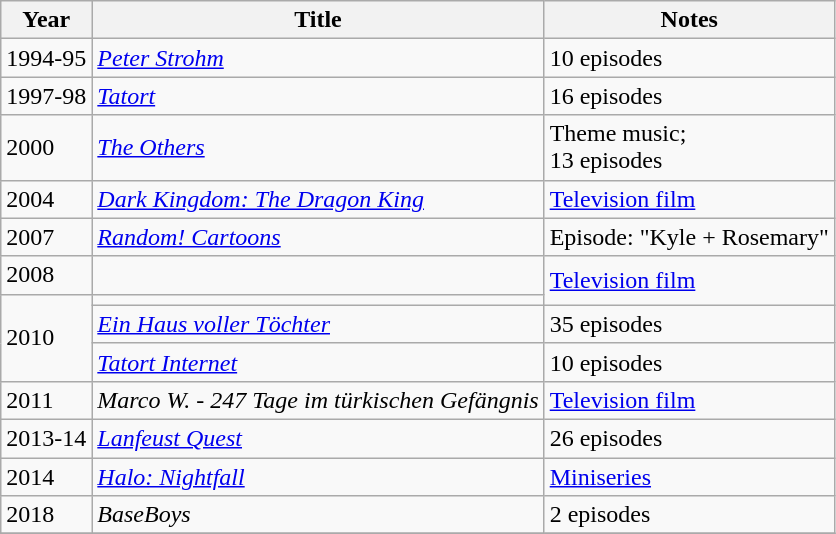<table class="wikitable sortable">
<tr>
<th>Year</th>
<th>Title</th>
<th class="unsortable">Notes</th>
</tr>
<tr>
<td>1994-95</td>
<td><em><a href='#'>Peter Strohm</a></em></td>
<td>10 episodes</td>
</tr>
<tr>
<td>1997-98</td>
<td><em><a href='#'>Tatort</a></em></td>
<td>16 episodes</td>
</tr>
<tr>
<td>2000</td>
<td><a href='#'><em>The Others</em></a></td>
<td>Theme music;<br>13 episodes</td>
</tr>
<tr>
<td>2004</td>
<td><em><a href='#'>Dark Kingdom: The Dragon King</a></em></td>
<td><a href='#'>Television film</a></td>
</tr>
<tr>
<td>2007</td>
<td><em><a href='#'>Random! Cartoons</a></em></td>
<td>Episode: "Kyle + Rosemary"</td>
</tr>
<tr>
<td>2008</td>
<td><em></em></td>
<td rowspan="2"><a href='#'>Television film</a></td>
</tr>
<tr>
<td rowspan="3">2010</td>
<td><em></em></td>
</tr>
<tr>
<td><em><a href='#'>Ein Haus voller Töchter</a></em></td>
<td>35 episodes</td>
</tr>
<tr>
<td><em><a href='#'>Tatort Internet</a></em></td>
<td>10 episodes</td>
</tr>
<tr>
<td>2011</td>
<td><em>Marco W. - 247 Tage im türkischen Gefängnis</em></td>
<td><a href='#'>Television film</a></td>
</tr>
<tr>
<td>2013-14</td>
<td><em><a href='#'>Lanfeust Quest</a></em></td>
<td>26 episodes</td>
</tr>
<tr>
<td>2014</td>
<td><em><a href='#'>Halo: Nightfall</a></em></td>
<td><a href='#'>Miniseries</a></td>
</tr>
<tr>
<td>2018</td>
<td><em>BaseBoys</em></td>
<td>2 episodes</td>
</tr>
<tr>
</tr>
</table>
